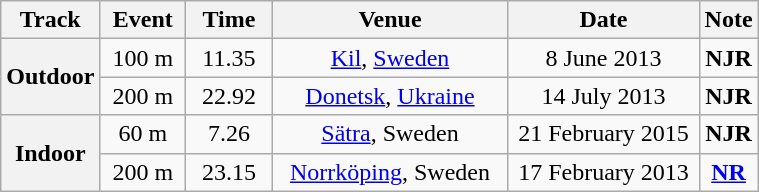<table class="wikitable">
<tr>
<th>Track</th>
<th width=50>Event</th>
<th width=50>Time</th>
<th width=150>Venue</th>
<th width=120>Date</th>
<th>Note</th>
</tr>
<tr align=center>
<th rowspan=2>Outdoor</th>
<td>100 m</td>
<td>11.35</td>
<td><a href='#'>Kil</a>, <a href='#'>Sweden</a></td>
<td>8 June 2013</td>
<td><strong>NJR</strong></td>
</tr>
<tr align=center>
<td>200 m</td>
<td>22.92</td>
<td><a href='#'>Donetsk</a>, <a href='#'>Ukraine</a></td>
<td>14 July 2013</td>
<td><strong>NJR</strong></td>
</tr>
<tr align=center>
<th rowspan=2>Indoor</th>
<td>60 m</td>
<td>7.26</td>
<td><a href='#'>Sätra</a>, Sweden</td>
<td>21 February 2015</td>
<td><strong>NJR</strong></td>
</tr>
<tr align=center>
<td>200 m</td>
<td>23.15</td>
<td><a href='#'>Norrköping</a>, Sweden</td>
<td>17 February 2013</td>
<td><strong><a href='#'>NR</a></strong></td>
</tr>
</table>
